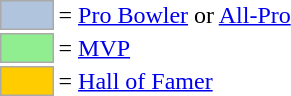<table>
<tr>
<td style="background-color:lightsteelblue; border:1px solid #aaaaaa; width:2em;"></td>
<td>= <a href='#'>Pro Bowler</a> or <a href='#'>All-Pro</a></td>
</tr>
<tr>
<td style="background-color:lightgreen; border:1px solid #aaaaaa; width:2em;"></td>
<td>= <a href='#'>MVP</a></td>
</tr>
<tr>
<td style="background-color:#FFCC00; border:1px solid #aaaaaa; width:2em;"></td>
<td>= <a href='#'>Hall of Famer</a></td>
</tr>
</table>
